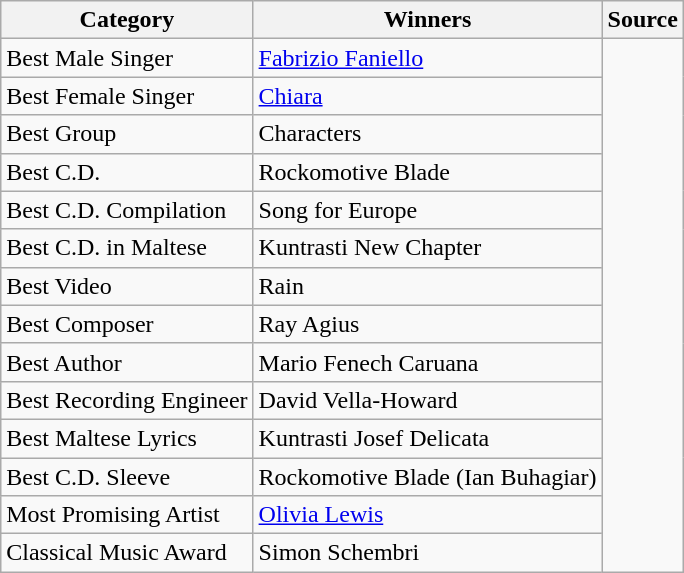<table class="wikitable">
<tr>
<th>Category</th>
<th>Winners</th>
<th>Source</th>
</tr>
<tr>
<td>Best Male Singer</td>
<td><a href='#'>Fabrizio Faniello</a></td>
<td rowspan="14"></td>
</tr>
<tr>
<td>Best Female Singer</td>
<td><a href='#'>Chiara</a></td>
</tr>
<tr>
<td>Best Group</td>
<td>Characters</td>
</tr>
<tr>
<td>Best C.D.</td>
<td>Rockomotive  Blade</td>
</tr>
<tr>
<td>Best C.D. Compilation</td>
<td>Song for Europe</td>
</tr>
<tr>
<td>Best C.D. in Maltese</td>
<td>Kuntrasti  New Chapter</td>
</tr>
<tr>
<td>Best Video</td>
<td>Rain</td>
</tr>
<tr>
<td>Best Composer</td>
<td>Ray Agius</td>
</tr>
<tr>
<td>Best Author</td>
<td>Mario Fenech Caruana</td>
</tr>
<tr>
<td>Best Recording Engineer</td>
<td>David Vella-Howard</td>
</tr>
<tr>
<td>Best Maltese Lyrics</td>
<td>Kuntrasti  Josef Delicata</td>
</tr>
<tr>
<td>Best C.D. Sleeve</td>
<td>Rockomotive  Blade (Ian Buhagiar)</td>
</tr>
<tr>
<td>Most Promising Artist</td>
<td><a href='#'>Olivia Lewis</a></td>
</tr>
<tr>
<td>Classical Music Award</td>
<td>Simon Schembri</td>
</tr>
</table>
